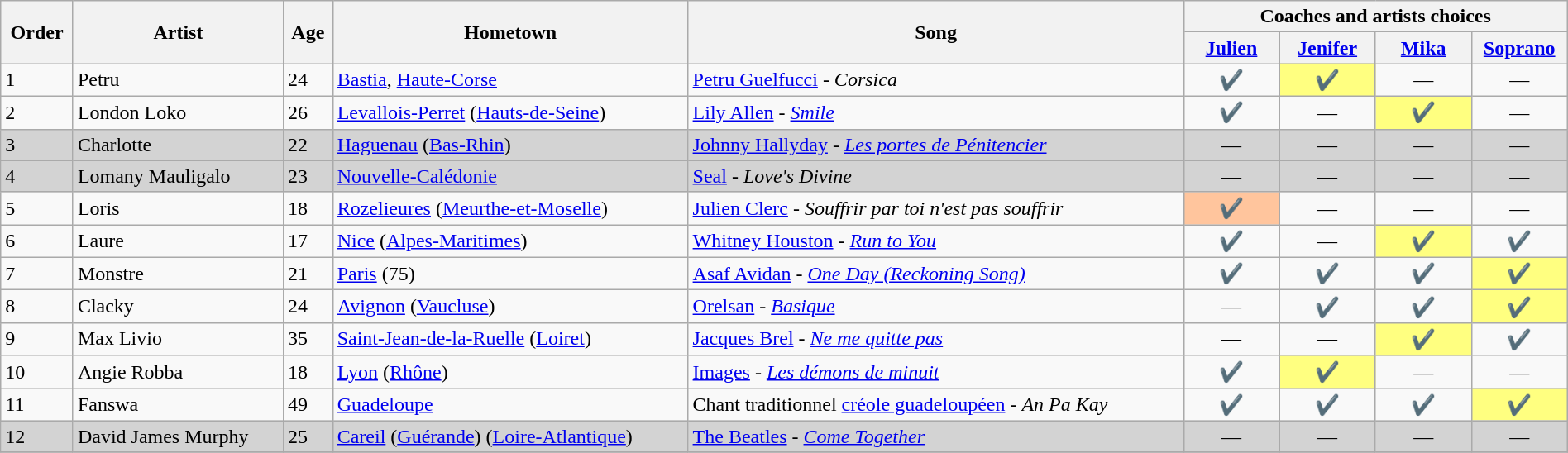<table class="wikitable" style="width:100%;">
<tr>
<th rowspan="2" scope="col">Order</th>
<th rowspan="2" scope="col">Artist</th>
<th rowspan="2" scope="col">Age</th>
<th rowspan="2" scope="col">Hometown</th>
<th rowspan="2" scope="col">Song</th>
<th colspan="4" scope="col">Coaches and artists choices</th>
</tr>
<tr>
<th scope="col" width="70"><a href='#'>Julien</a></th>
<th scope="col" width="70"><a href='#'>Jenifer</a></th>
<th scope="col" width="70"><a href='#'>Mika</a></th>
<th scope="col" width="70"><a href='#'>Soprano</a></th>
</tr>
<tr>
<td>1</td>
<td>Petru</td>
<td>24</td>
<td><a href='#'>Bastia</a>, <a href='#'>Haute-Corse</a></td>
<td><a href='#'>Petru Guelfucci</a> - <em>Corsica</em></td>
<td style="text-align:center;">✔️</td>
<td style="background:#FFFF80;text-align:center;">✔️</td>
<td style="text-align:center;">—</td>
<td style="text-align:center;">—</td>
</tr>
<tr>
<td>2</td>
<td>London Loko</td>
<td>26</td>
<td><a href='#'>Levallois-Perret</a> (<a href='#'>Hauts-de-Seine</a>)</td>
<td><a href='#'>Lily Allen</a> - <em><a href='#'>Smile</a></em></td>
<td style="text-align:center;">✔️</td>
<td style="text-align:center;">—</td>
<td style="background:#FFFF80;text-align:center;">✔️</td>
<td style="text-align:center;">—</td>
</tr>
<tr style="background:lightgrey">
<td>3</td>
<td>Charlotte</td>
<td>22</td>
<td><a href='#'>Haguenau</a> (<a href='#'>Bas-Rhin</a>)</td>
<td><a href='#'>Johnny Hallyday</a> - <em><a href='#'>Les portes de Pénitencier</a></em></td>
<td style="text-align:center;">—</td>
<td style="text-align:center;">—</td>
<td style="text-align:center;">—</td>
<td style="text-align:center;">—</td>
</tr>
<tr style="background:lightgrey">
<td>4</td>
<td>Lomany Mauligalo</td>
<td>23</td>
<td><a href='#'>Nouvelle-Calédonie</a></td>
<td><a href='#'>Seal</a> - <em>Love's Divine</em></td>
<td style="text-align:center;">—</td>
<td style="text-align:center;">—</td>
<td style="text-align:center;">—</td>
<td style="text-align:center;">—</td>
</tr>
<tr>
<td>5</td>
<td>Loris</td>
<td>18</td>
<td><a href='#'>Rozelieures</a> (<a href='#'>Meurthe-et-Moselle</a>)</td>
<td><a href='#'>Julien Clerc</a> - <em>Souffrir par toi n'est pas souffrir</em></td>
<td style="background:#FFC59D;text-align:center;">✔️</td>
<td style="text-align:center;">—</td>
<td style="text-align:center;">—</td>
<td style="text-align:center;">—</td>
</tr>
<tr>
<td>6</td>
<td>Laure</td>
<td>17</td>
<td><a href='#'>Nice</a> (<a href='#'>Alpes-Maritimes</a>)</td>
<td><a href='#'>Whitney Houston</a> - <em><a href='#'>Run to You</a></em></td>
<td style="text-align:center;">✔️</td>
<td style="text-align:center;">—</td>
<td style="background:#FFFF80;text-align:center;">✔️</td>
<td style="text-align:center;">✔️</td>
</tr>
<tr>
<td>7</td>
<td>Monstre</td>
<td>21</td>
<td><a href='#'>Paris</a> (75)</td>
<td><a href='#'>Asaf Avidan</a> - <em><a href='#'>One Day (Reckoning Song)</a></em></td>
<td style="text-align:center;">✔️</td>
<td style="text-align:center;">✔️</td>
<td style="text-align:center;">✔️</td>
<td style="background:#FFFF80;text-align:center;">✔️</td>
</tr>
<tr>
<td>8</td>
<td>Clacky</td>
<td>24</td>
<td><a href='#'>Avignon</a> (<a href='#'>Vaucluse</a>)</td>
<td><a href='#'>Orelsan</a> - <em><a href='#'>Basique</a></em></td>
<td style="text-align:center;">—</td>
<td style="text-align:center;">✔️</td>
<td style="text-align:center;">✔️</td>
<td style="background:#FFFF80;text-align:center;">✔️</td>
</tr>
<tr>
<td>9</td>
<td>Max Livio</td>
<td>35</td>
<td><a href='#'>Saint-Jean-de-la-Ruelle</a> (<a href='#'>Loiret</a>)</td>
<td><a href='#'>Jacques Brel</a> - <em><a href='#'>Ne me quitte pas</a></em></td>
<td style="text-align:center;">—</td>
<td style="text-align:center;">—</td>
<td style="background:#FFFF80;text-align:center;">✔️</td>
<td style="text-align:center;">✔️</td>
</tr>
<tr>
<td>10</td>
<td>Angie Robba</td>
<td>18</td>
<td><a href='#'>Lyon</a> (<a href='#'>Rhône</a>)</td>
<td><a href='#'>Images</a> - <em><a href='#'>Les démons de minuit</a></em></td>
<td style="text-align:center;">✔️</td>
<td style="background:#FFFF80;text-align:center;">✔️</td>
<td style="text-align:center;">—</td>
<td style="text-align:center;">—</td>
</tr>
<tr>
<td>11</td>
<td>Fanswa</td>
<td>49</td>
<td><a href='#'>Guadeloupe</a></td>
<td>Chant traditionnel <a href='#'>créole guadeloupéen</a> - <em>An Pa Kay</em></td>
<td style="text-align:center;">✔️</td>
<td style="text-align:center;">✔️</td>
<td style="text-align:center;">✔️</td>
<td style="background:#FFFF80;text-align:center;">✔️</td>
</tr>
<tr style="background:lightgrey">
<td>12</td>
<td>David James Murphy</td>
<td>25</td>
<td><a href='#'>Careil</a> (<a href='#'>Guérande</a>) (<a href='#'>Loire-Atlantique</a>)</td>
<td><a href='#'>The Beatles</a> - <em><a href='#'>Come Together</a></em></td>
<td style="text-align:center;">—</td>
<td style="text-align:center;">—</td>
<td style="text-align:center;">—</td>
<td style="text-align:center;">—</td>
</tr>
<tr>
</tr>
</table>
